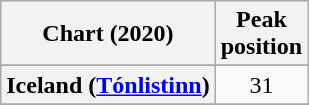<table class="wikitable sortable plainrowheaders" style="text-align:center">
<tr>
<th scope="col">Chart (2020)</th>
<th scope="col">Peak<br>position</th>
</tr>
<tr>
</tr>
<tr>
</tr>
<tr>
</tr>
<tr>
</tr>
<tr>
</tr>
<tr>
<th scope="row">Iceland (<a href='#'>Tónlistinn</a>)</th>
<td>31</td>
</tr>
<tr>
</tr>
<tr>
</tr>
<tr>
</tr>
<tr>
</tr>
<tr>
</tr>
<tr>
</tr>
<tr>
</tr>
<tr>
</tr>
<tr>
</tr>
<tr>
</tr>
</table>
